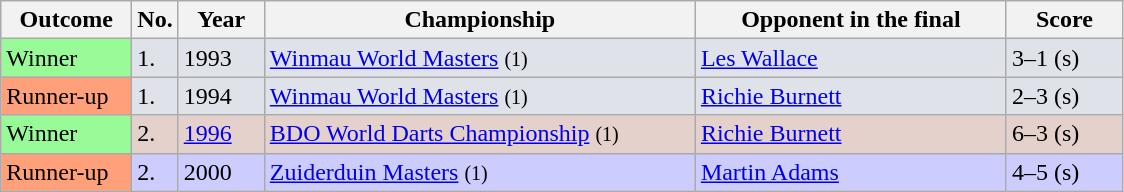<table class="wikitable">
<tr>
<th width="80">Outcome</th>
<th width="20">No.</th>
<th width="50">Year</th>
<th style="width:280px;">Championship</th>
<th style="width:200px;">Opponent in the final</th>
<th width="70">Score</th>
</tr>
<tr style="background:#dfe2e9;">
<td style="background:#98FB98;">Winner</td>
<td>1.</td>
<td>1993</td>
<td><a href='#'>Winmau World Masters</a> <small>(1)</small></td>
<td> <a href='#'>Les Wallace</a></td>
<td>3–1 (s)</td>
</tr>
<tr style="background:#dfe2e9;">
<td style="background:#ffa07a;">Runner-up</td>
<td>1.</td>
<td>1994</td>
<td><a href='#'>Winmau World Masters</a> <small>(1)</small></td>
<td> <a href='#'>Richie Burnett</a></td>
<td>2–3 (s)</td>
</tr>
<tr style="background:#e5d1cb;">
<td style="background:#98FB98;">Winner</td>
<td>2.</td>
<td><a href='#'>1996</a></td>
<td><a href='#'>BDO World Darts Championship</a> <small>(1)</small></td>
<td> <a href='#'>Richie Burnett</a></td>
<td>6–3 (s)</td>
</tr>
<tr style="background:#ccf;">
<td style="background:#ffa07a;">Runner-up</td>
<td>2.</td>
<td>2000</td>
<td><a href='#'>Zuiderduin Masters</a> <small>(1)</small></td>
<td> <a href='#'>Martin Adams</a></td>
<td>4–5 (s)</td>
</tr>
</table>
